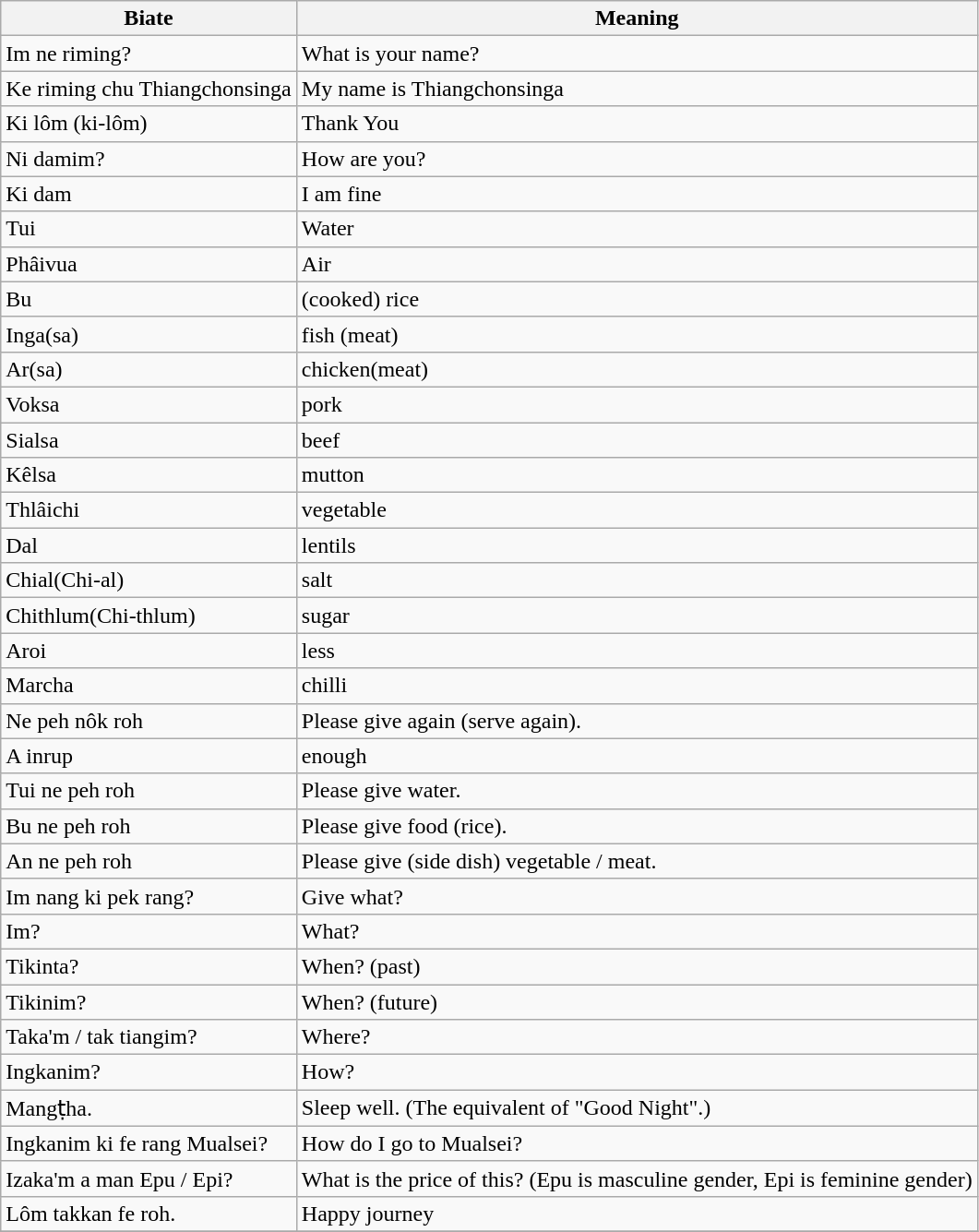<table class="wikitable">
<tr>
<th>Biate</th>
<th>Meaning</th>
</tr>
<tr>
<td>Im ne riming?</td>
<td>What is your name?</td>
</tr>
<tr>
<td>Ke riming chu Thiangchonsinga</td>
<td>My name is Thiangchonsinga</td>
</tr>
<tr>
<td>Ki lôm (ki-lôm)</td>
<td>Thank You</td>
</tr>
<tr>
<td>Ni damim?</td>
<td>How are you?</td>
</tr>
<tr>
<td>Ki dam</td>
<td>I am fine</td>
</tr>
<tr>
<td>Tui</td>
<td>Water</td>
</tr>
<tr>
<td>Phâivua</td>
<td>Air</td>
</tr>
<tr>
<td>Bu</td>
<td>(cooked) rice</td>
</tr>
<tr>
<td>Inga(sa)</td>
<td>fish (meat)</td>
</tr>
<tr>
<td>Ar(sa)</td>
<td>chicken(meat)</td>
</tr>
<tr>
<td>Voksa</td>
<td>pork</td>
</tr>
<tr>
<td>Sialsa</td>
<td>beef</td>
</tr>
<tr>
<td>Kêlsa</td>
<td>mutton</td>
</tr>
<tr>
<td>Thlâichi</td>
<td>vegetable</td>
</tr>
<tr>
<td>Dal</td>
<td>lentils</td>
</tr>
<tr>
<td>Chial(Chi-al)</td>
<td>salt</td>
</tr>
<tr>
<td>Chithlum(Chi-thlum)</td>
<td>sugar</td>
</tr>
<tr>
<td>Aroi</td>
<td>less</td>
</tr>
<tr>
<td>Marcha</td>
<td>chilli</td>
</tr>
<tr>
<td>Ne peh nôk roh</td>
<td>Please give again (serve again).</td>
</tr>
<tr>
<td>A inrup</td>
<td>enough</td>
</tr>
<tr>
<td>Tui ne peh roh</td>
<td>Please give water.</td>
</tr>
<tr>
<td>Bu ne peh roh</td>
<td>Please give food (rice).</td>
</tr>
<tr>
<td>An ne peh roh</td>
<td>Please give (side dish) vegetable / meat.</td>
</tr>
<tr>
<td>Im nang ki pek rang?</td>
<td>Give what?</td>
</tr>
<tr>
<td>Im?</td>
<td>What?</td>
</tr>
<tr>
<td>Tikinta?</td>
<td>When? (past)</td>
</tr>
<tr>
<td>Tikinim?</td>
<td>When? (future)</td>
</tr>
<tr>
<td>Taka'm / tak tiangim?</td>
<td>Where?</td>
</tr>
<tr>
<td>Ingkanim?</td>
<td>How?</td>
</tr>
<tr>
<td>Mangṭha.</td>
<td>Sleep well. (The equivalent of "Good Night".)</td>
</tr>
<tr>
<td>Ingkanim ki fe rang Mualsei?</td>
<td>How do I go to Mualsei?</td>
</tr>
<tr>
<td>Izaka'm a man Epu / Epi?</td>
<td>What is the price of this? (Epu is masculine gender, Epi is feminine gender)</td>
</tr>
<tr>
<td>Lôm takkan fe roh.</td>
<td>Happy journey</td>
</tr>
<tr>
</tr>
</table>
